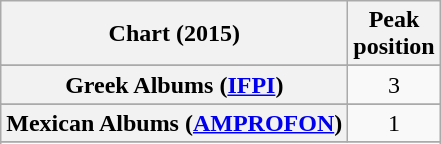<table class="wikitable sortable plainrowheaders" style="text-align:center">
<tr>
<th scope="col">Chart (2015)</th>
<th scope="col">Peak<br>position</th>
</tr>
<tr>
</tr>
<tr>
</tr>
<tr>
</tr>
<tr>
</tr>
<tr>
</tr>
<tr>
</tr>
<tr>
</tr>
<tr>
</tr>
<tr>
</tr>
<tr>
</tr>
<tr>
<th scope="row">Greek Albums (<a href='#'>IFPI</a>)</th>
<td>3</td>
</tr>
<tr>
</tr>
<tr>
</tr>
<tr>
</tr>
<tr>
</tr>
<tr>
<th scope="row">Mexican Albums (<a href='#'>AMPROFON</a>)</th>
<td align="center">1</td>
</tr>
<tr>
</tr>
<tr>
</tr>
<tr>
</tr>
<tr>
</tr>
<tr>
</tr>
<tr>
</tr>
<tr>
</tr>
<tr>
</tr>
<tr>
</tr>
<tr>
</tr>
<tr>
</tr>
<tr>
</tr>
<tr>
</tr>
</table>
